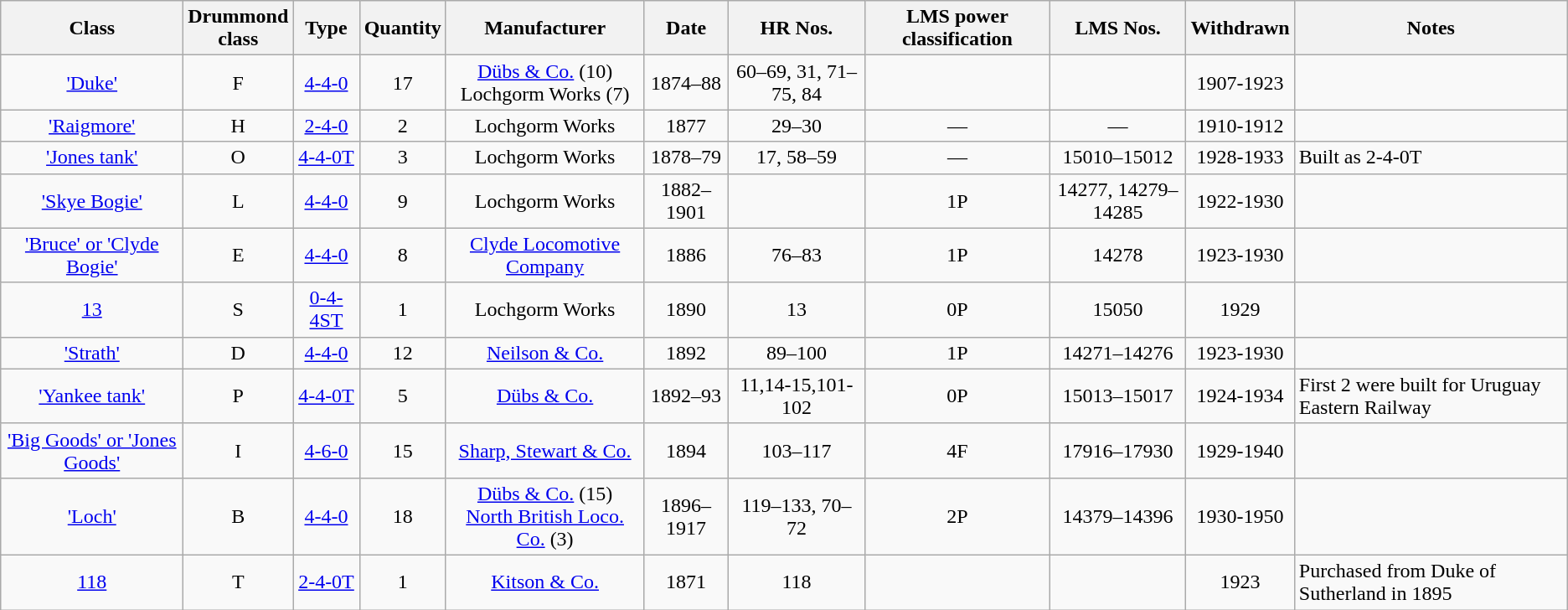<table class="wikitable" style=text-align:center>
<tr>
<th>Class</th>
<th>Drummond<br>class</th>
<th>Type</th>
<th>Quantity</th>
<th>Manufacturer</th>
<th>Date</th>
<th>HR Nos.</th>
<th>LMS power classification</th>
<th>LMS Nos.</th>
<th>Withdrawn</th>
<th>Notes</th>
</tr>
<tr>
<td><a href='#'>'Duke'</a></td>
<td>F</td>
<td><a href='#'>4-4-0</a></td>
<td>17</td>
<td><a href='#'>Dübs & Co.</a> (10)<br>Lochgorm Works (7)</td>
<td>1874–88</td>
<td>60–69, 31, 71–75, 84</td>
<td></td>
<td></td>
<td>1907-1923</td>
<td align=left></td>
</tr>
<tr>
<td><a href='#'>'Raigmore'</a></td>
<td>H</td>
<td><a href='#'>2-4-0</a></td>
<td>2</td>
<td>Lochgorm Works</td>
<td>1877</td>
<td>29–30</td>
<td>—</td>
<td>—</td>
<td>1910-1912</td>
<td align=left></td>
</tr>
<tr>
<td><a href='#'>'Jones tank'</a></td>
<td>O</td>
<td><a href='#'>4-4-0T</a></td>
<td>3</td>
<td>Lochgorm Works</td>
<td>1878–79</td>
<td>17, 58–59</td>
<td>—</td>
<td>15010–15012</td>
<td>1928-1933</td>
<td align=left>Built as 2-4-0T</td>
</tr>
<tr>
<td><a href='#'>'Skye Bogie'</a></td>
<td>L</td>
<td><a href='#'>4-4-0</a></td>
<td>9</td>
<td>Lochgorm Works</td>
<td>1882–1901</td>
<td></td>
<td>1P</td>
<td>14277, 14279–14285</td>
<td>1922-1930</td>
<td align=left></td>
</tr>
<tr>
<td><a href='#'>'Bruce' or 'Clyde Bogie'</a></td>
<td>E</td>
<td><a href='#'>4-4-0</a></td>
<td>8</td>
<td><a href='#'>Clyde Locomotive Company</a></td>
<td>1886</td>
<td>76–83</td>
<td>1P</td>
<td>14278</td>
<td>1923-1930</td>
<td align=left></td>
</tr>
<tr>
<td><a href='#'>13</a></td>
<td>S</td>
<td><a href='#'>0-4-4ST</a></td>
<td>1</td>
<td>Lochgorm Works</td>
<td>1890</td>
<td>13</td>
<td>0P</td>
<td>15050</td>
<td>1929</td>
<td align=left></td>
</tr>
<tr>
<td><a href='#'>'Strath'</a></td>
<td>D</td>
<td><a href='#'>4-4-0</a></td>
<td>12</td>
<td><a href='#'>Neilson & Co.</a></td>
<td>1892</td>
<td>89–100</td>
<td>1P</td>
<td>14271–14276</td>
<td>1923-1930</td>
<td align=left></td>
</tr>
<tr>
<td><a href='#'>'Yankee tank'</a></td>
<td>P</td>
<td><a href='#'>4-4-0T</a></td>
<td>5</td>
<td><a href='#'>Dübs & Co.</a></td>
<td>1892–93</td>
<td>11,14-15,101-102</td>
<td>0P</td>
<td>15013–15017</td>
<td>1924-1934</td>
<td align=left>First 2 were built for Uruguay Eastern Railway</td>
</tr>
<tr>
<td><a href='#'>'Big Goods' or 'Jones Goods'</a></td>
<td>I</td>
<td><a href='#'>4-6-0</a></td>
<td>15</td>
<td><a href='#'>Sharp, Stewart & Co.</a></td>
<td>1894</td>
<td>103–117</td>
<td>4F</td>
<td>17916–17930</td>
<td>1929-1940</td>
<td align=left></td>
</tr>
<tr>
<td><a href='#'>'Loch'</a></td>
<td>B</td>
<td><a href='#'>4-4-0</a></td>
<td>18</td>
<td><a href='#'>Dübs & Co.</a> (15)<br><a href='#'>North British Loco. Co.</a> (3)</td>
<td>1896–1917</td>
<td>119–133, 70–72</td>
<td>2P</td>
<td>14379–14396</td>
<td>1930-1950</td>
<td align=left></td>
</tr>
<tr>
<td><a href='#'>118</a></td>
<td>T</td>
<td><a href='#'>2-4-0T</a></td>
<td>1</td>
<td><a href='#'>Kitson & Co.</a></td>
<td>1871</td>
<td>118</td>
<td></td>
<td></td>
<td>1923</td>
<td align=left>Purchased from Duke of Sutherland in 1895</td>
</tr>
</table>
